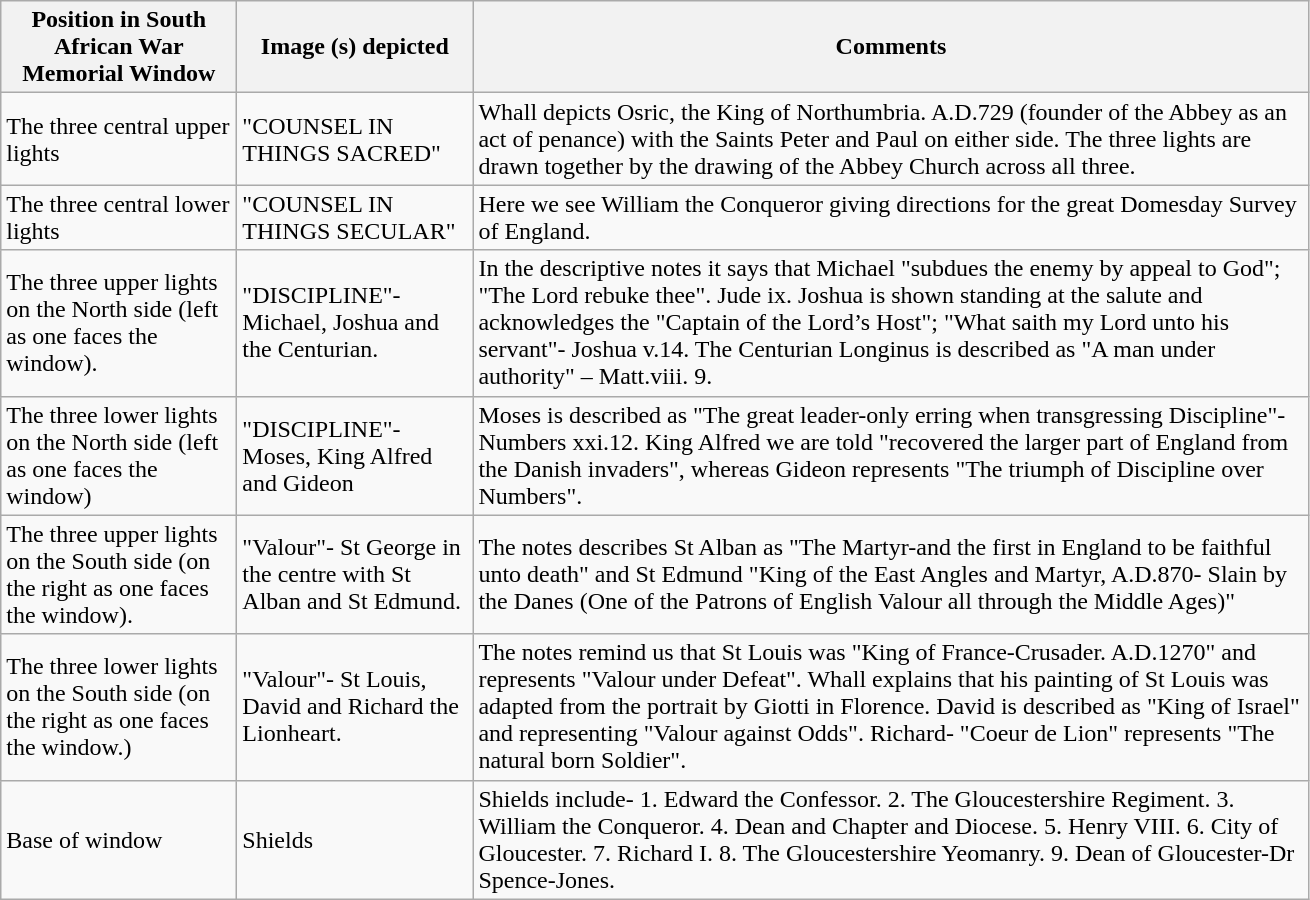<table class="wikitable">
<tr>
<th style="width:150px">Position in South African War Memorial Window</th>
<th style="width:150px">Image (s) depicted</th>
<th style="width:550px" class="unsortable">Comments</th>
</tr>
<tr>
<td>The three central upper lights</td>
<td>"COUNSEL IN THINGS SACRED"</td>
<td>Whall depicts Osric, the King of Northumbria. A.D.729  (founder of the Abbey as an act of penance) with the Saints Peter and Paul on either side. The three lights are drawn together by the drawing of the Abbey Church across all three.</td>
</tr>
<tr>
<td>The three central lower lights</td>
<td>"COUNSEL IN THINGS SECULAR"</td>
<td>Here we see William the Conqueror giving directions for the great Domesday Survey of England.</td>
</tr>
<tr>
<td>The three upper lights on the North side (left as one faces the window).</td>
<td>"DISCIPLINE"- Michael, Joshua and the Centurian.</td>
<td>In the descriptive notes it says that Michael "subdues the enemy by appeal to God"; "The Lord rebuke thee". Jude ix.  Joshua is shown standing at the salute and acknowledges the "Captain of the Lord’s Host"; "What saith my Lord unto his servant"- Joshua v.14. The Centurian Longinus is described as "A man under authority" – Matt.viii. 9.</td>
</tr>
<tr>
<td>The three lower lights on the North side (left as one faces the window)</td>
<td>"DISCIPLINE"- Moses, King Alfred and Gideon</td>
<td>Moses is described as "The great leader-only erring when transgressing Discipline"- Numbers xxi.12.  King Alfred we are told "recovered the larger part of England from the Danish invaders", whereas Gideon represents "The triumph of Discipline over Numbers".</td>
</tr>
<tr>
<td>The three upper lights on the South side (on the right as one faces the window).</td>
<td>"Valour"- St George in the centre with St Alban and St Edmund.</td>
<td>The notes describes St Alban as "The Martyr-and the first in England to be faithful unto death" and St Edmund "King of the East Angles and Martyr, A.D.870- Slain by the Danes (One of the Patrons of English Valour all through the Middle Ages)"</td>
</tr>
<tr>
<td>The three lower lights on the South side (on the right as one faces the window.)</td>
<td>"Valour"- St Louis, David and Richard the Lionheart.</td>
<td>The notes remind us that St Louis was "King of France-Crusader. A.D.1270" and represents "Valour under Defeat". Whall explains that his painting of St Louis was adapted from the portrait by Giotti in Florence.  David is described as "King of Israel" and representing "Valour against Odds". Richard- "Coeur de Lion" represents "The natural born Soldier".</td>
</tr>
<tr>
<td>Base of window</td>
<td>Shields</td>
<td>Shields include- 1. Edward the Confessor. 2. The Gloucestershire Regiment. 3. William the Conqueror. 4. Dean and Chapter and Diocese. 5. Henry VIII. 6. City of Gloucester. 7. Richard I. 8. The Gloucestershire Yeomanry. 9. Dean of Gloucester-Dr Spence-Jones.</td>
</tr>
</table>
